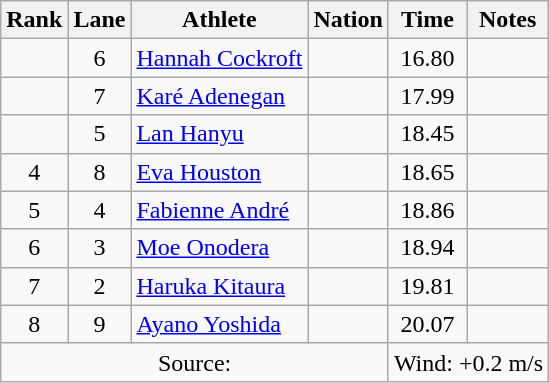<table class="wikitable sortable" style="text-align:center">
<tr>
<th scope="col" style="width: 10px;">Rank</th>
<th scope="col" style="width: 10px;">Lane</th>
<th scope="col">Athlete</th>
<th scope="col">Nation</th>
<th scope="col">Time</th>
<th scope="col">Notes</th>
</tr>
<tr>
<td></td>
<td>6</td>
<td align=left><a href='#'>Hannah Cockroft</a></td>
<td align=left></td>
<td>16.80</td>
<td></td>
</tr>
<tr>
<td></td>
<td>7</td>
<td align=left><a href='#'>Karé Adenegan</a></td>
<td align=left></td>
<td>17.99</td>
<td></td>
</tr>
<tr>
<td></td>
<td>5</td>
<td align=left><a href='#'>Lan Hanyu</a></td>
<td align=left></td>
<td>18.45</td>
<td></td>
</tr>
<tr>
<td>4</td>
<td>8</td>
<td align=left><a href='#'>Eva Houston</a></td>
<td align=left></td>
<td>18.65</td>
<td></td>
</tr>
<tr>
<td>5</td>
<td>4</td>
<td align=left><a href='#'>Fabienne André</a></td>
<td align=left></td>
<td>18.86</td>
<td></td>
</tr>
<tr>
<td>6</td>
<td>3</td>
<td align=left><a href='#'>Moe Onodera</a></td>
<td align=left></td>
<td>18.94</td>
<td></td>
</tr>
<tr>
<td>7</td>
<td>2</td>
<td align=left><a href='#'>Haruka Kitaura</a></td>
<td align=left></td>
<td>19.81</td>
<td></td>
</tr>
<tr>
<td>8</td>
<td>9</td>
<td align=left><a href='#'>Ayano Yoshida</a></td>
<td align=left></td>
<td>20.07</td>
<td></td>
</tr>
<tr class="sortbottom">
<td colspan="4">Source:</td>
<td colspan="2" style="text-align:left;">Wind: +0.2 m/s</td>
</tr>
</table>
